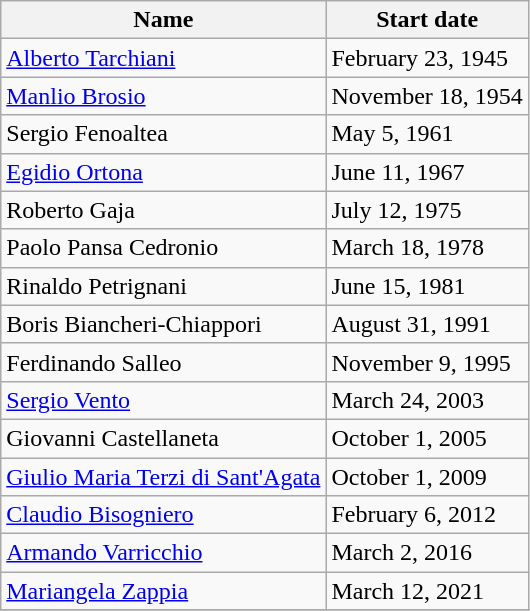<table class="wikitable">
<tr>
<th>Name</th>
<th>Start date</th>
</tr>
<tr>
<td><a href='#'>Alberto Tarchiani</a></td>
<td>February 23, 1945</td>
</tr>
<tr>
<td><a href='#'>Manlio Brosio</a></td>
<td>November 18, 1954</td>
</tr>
<tr>
<td>Sergio Fenoaltea</td>
<td>May 5, 1961</td>
</tr>
<tr>
<td><a href='#'>Egidio Ortona</a></td>
<td>June 11, 1967</td>
</tr>
<tr>
<td>Roberto Gaja</td>
<td>July 12, 1975</td>
</tr>
<tr>
<td>Paolo Pansa Cedronio</td>
<td>March 18, 1978</td>
</tr>
<tr>
<td>Rinaldo Petrignani</td>
<td>June 15, 1981</td>
</tr>
<tr>
<td>Boris Biancheri-Chiappori</td>
<td>August 31, 1991</td>
</tr>
<tr>
<td>Ferdinando Salleo</td>
<td>November 9, 1995</td>
</tr>
<tr>
<td><a href='#'>Sergio Vento</a></td>
<td>March 24, 2003</td>
</tr>
<tr>
<td>Giovanni Castellaneta</td>
<td>October 1, 2005</td>
</tr>
<tr>
<td><a href='#'>Giulio Maria Terzi di Sant'Agata</a></td>
<td>October 1, 2009</td>
</tr>
<tr>
<td><a href='#'>Claudio Bisogniero</a></td>
<td>February 6, 2012</td>
</tr>
<tr>
<td><a href='#'>Armando Varricchio</a></td>
<td>March 2, 2016</td>
</tr>
<tr>
<td><a href='#'>Mariangela Zappia</a></td>
<td>March 12, 2021</td>
</tr>
<tr>
</tr>
</table>
